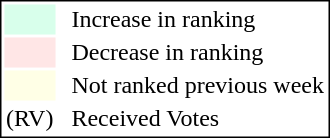<table style="border:1px solid black;">
<tr>
<td style="background:#D8FFEB; width:20px;"></td>
<td> </td>
<td>Increase in ranking</td>
</tr>
<tr>
<td style="background:#FFE6E6; width:20px;"></td>
<td> </td>
<td>Decrease in ranking</td>
</tr>
<tr>
<td style="background:#FFFFE6; width:20px;"></td>
<td> </td>
<td>Not ranked previous week</td>
</tr>
<tr>
<td>(RV)</td>
<td> </td>
<td>Received Votes</td>
</tr>
</table>
